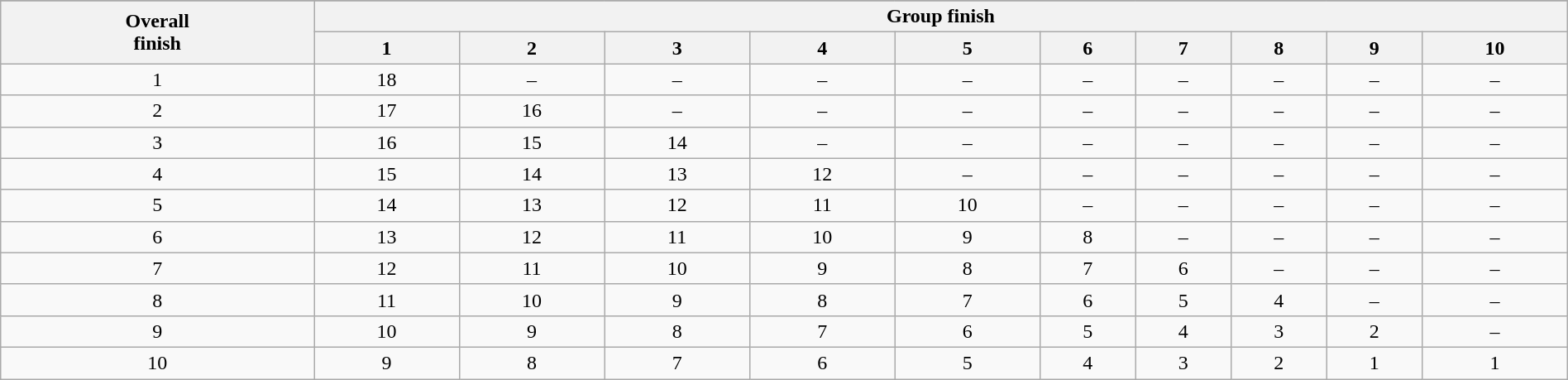<table class="wikitable" width=100% style="text-align:center;">
<tr>
</tr>
<tr style="background:#efefef;">
<th rowspan=2 width=20%>Overall<br>finish</th>
<th colspan=10>Group finish</th>
</tr>
<tr>
<th>1</th>
<th>2</th>
<th>3</th>
<th>4</th>
<th>5</th>
<th>6</th>
<th>7</th>
<th>8</th>
<th>9</th>
<th>10</th>
</tr>
<tr>
<td>1</td>
<td>18</td>
<td>–</td>
<td>–</td>
<td>–</td>
<td>–</td>
<td>–</td>
<td>–</td>
<td>–</td>
<td>–</td>
<td>–</td>
</tr>
<tr>
<td>2</td>
<td>17</td>
<td>16</td>
<td>–</td>
<td>–</td>
<td>–</td>
<td>–</td>
<td>–</td>
<td>–</td>
<td>–</td>
<td>–</td>
</tr>
<tr>
<td>3</td>
<td>16</td>
<td>15</td>
<td>14</td>
<td>–</td>
<td>–</td>
<td>–</td>
<td>–</td>
<td>–</td>
<td>–</td>
<td>–</td>
</tr>
<tr>
<td>4</td>
<td>15</td>
<td>14</td>
<td>13</td>
<td>12</td>
<td>–</td>
<td>–</td>
<td>–</td>
<td>–</td>
<td>–</td>
<td>–</td>
</tr>
<tr>
<td>5</td>
<td>14</td>
<td>13</td>
<td>12</td>
<td>11</td>
<td>10</td>
<td>–</td>
<td>–</td>
<td>–</td>
<td>–</td>
<td>–</td>
</tr>
<tr>
<td>6</td>
<td>13</td>
<td>12</td>
<td>11</td>
<td>10</td>
<td>9</td>
<td>8</td>
<td>–</td>
<td>–</td>
<td>–</td>
<td>–</td>
</tr>
<tr>
<td>7</td>
<td>12</td>
<td>11</td>
<td>10</td>
<td>9</td>
<td>8</td>
<td>7</td>
<td>6</td>
<td>–</td>
<td>–</td>
<td>–</td>
</tr>
<tr>
<td>8</td>
<td>11</td>
<td>10</td>
<td>9</td>
<td>8</td>
<td>7</td>
<td>6</td>
<td>5</td>
<td>4</td>
<td>–</td>
<td>–</td>
</tr>
<tr>
<td>9</td>
<td>10</td>
<td>9</td>
<td>8</td>
<td>7</td>
<td>6</td>
<td>5</td>
<td>4</td>
<td>3</td>
<td>2</td>
<td>–</td>
</tr>
<tr>
<td>10</td>
<td>9</td>
<td>8</td>
<td>7</td>
<td>6</td>
<td>5</td>
<td>4</td>
<td>3</td>
<td>2</td>
<td>1</td>
<td>1</td>
</tr>
</table>
